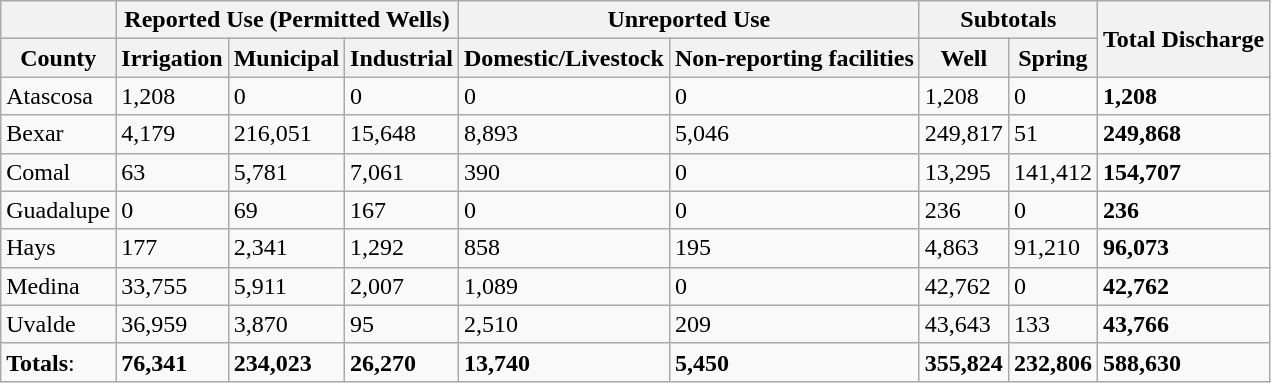<table class="wikitable">
<tr>
<th></th>
<th colspan="3">Reported Use (Permitted Wells)</th>
<th colspan="2">Unreported Use</th>
<th colspan="2">Subtotals</th>
<th rowspan="2">Total Discharge</th>
</tr>
<tr>
<th>County</th>
<th>Irrigation</th>
<th>Municipal</th>
<th>Industrial</th>
<th>Domestic/Livestock</th>
<th>Non-reporting facilities</th>
<th>Well</th>
<th>Spring</th>
</tr>
<tr>
<td>Atascosa</td>
<td>1,208</td>
<td>0</td>
<td>0</td>
<td>0</td>
<td>0</td>
<td>1,208</td>
<td>0</td>
<td><strong>1,208</strong></td>
</tr>
<tr>
<td>Bexar</td>
<td>4,179</td>
<td>216,051</td>
<td>15,648</td>
<td>8,893</td>
<td>5,046</td>
<td>249,817</td>
<td>51</td>
<td><strong>249,868</strong></td>
</tr>
<tr>
<td>Comal</td>
<td>63</td>
<td>5,781</td>
<td>7,061</td>
<td>390</td>
<td>0</td>
<td>13,295</td>
<td>141,412</td>
<td><strong>154,707</strong></td>
</tr>
<tr>
<td>Guadalupe</td>
<td>0</td>
<td>69</td>
<td>167</td>
<td>0</td>
<td>0</td>
<td>236</td>
<td>0</td>
<td><strong>236</strong></td>
</tr>
<tr>
<td>Hays</td>
<td>177</td>
<td>2,341</td>
<td>1,292</td>
<td>858</td>
<td>195</td>
<td>4,863</td>
<td>91,210</td>
<td><strong>96,073</strong></td>
</tr>
<tr>
<td>Medina</td>
<td>33,755</td>
<td>5,911</td>
<td>2,007</td>
<td>1,089</td>
<td>0</td>
<td>42,762</td>
<td>0</td>
<td><strong>42,762</strong></td>
</tr>
<tr>
<td>Uvalde</td>
<td>36,959</td>
<td>3,870</td>
<td>95</td>
<td>2,510</td>
<td>209</td>
<td>43,643</td>
<td>133</td>
<td><strong>43,766</strong></td>
</tr>
<tr>
<td><strong>Totals</strong>:</td>
<td><strong>76,341</strong></td>
<td><strong>234,023</strong></td>
<td><strong>26,270</strong></td>
<td><strong>13,740</strong></td>
<td><strong>5,450</strong></td>
<td><strong>355,824</strong></td>
<td><strong>232,806</strong></td>
<td><strong>588,630</strong></td>
</tr>
</table>
